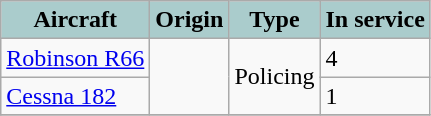<table class="wikitable">
<tr>
<th style="text-align:center; background:#acc;">Aircraft</th>
<th style="text-align: center; background:#acc;">Origin</th>
<th style="text-align:l center; background:#acc;">Type</th>
<th style="text-align:center; background:#acc;">In service</th>
</tr>
<tr>
<td><a href='#'>Robinson R66</a></td>
<td rowspan="2"></td>
<td rowspan="2">Policing</td>
<td>4</td>
</tr>
<tr>
<td><a href='#'>Cessna 182</a></td>
<td>1</td>
</tr>
<tr>
</tr>
</table>
